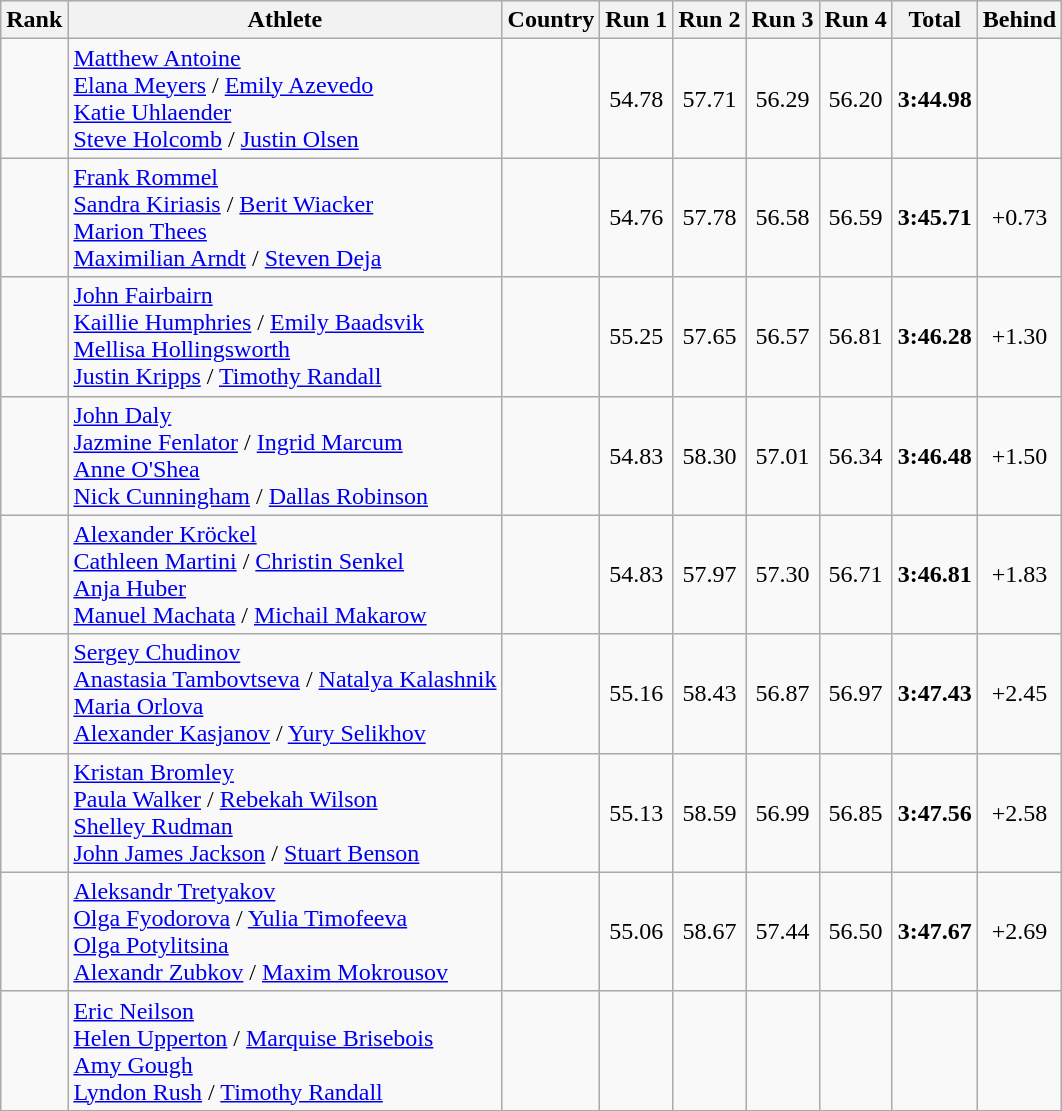<table class="wikitable sortable" style="text-align:center">
<tr bgcolor=efefef>
<th>Rank</th>
<th>Athlete</th>
<th>Country</th>
<th>Run 1</th>
<th>Run 2</th>
<th>Run 3</th>
<th>Run 4</th>
<th>Total</th>
<th>Behind</th>
</tr>
<tr>
<td></td>
<td align=left><a href='#'>Matthew Antoine</a><br><a href='#'>Elana Meyers</a> / <a href='#'>Emily Azevedo</a><br><a href='#'>Katie Uhlaender</a><br><a href='#'>Steve Holcomb</a> / <a href='#'>Justin Olsen</a></td>
<td align=left></td>
<td>54.78</td>
<td>57.71</td>
<td>56.29</td>
<td>56.20</td>
<td><strong>3:44.98</strong></td>
<td></td>
</tr>
<tr>
<td></td>
<td align=left><a href='#'>Frank Rommel</a><br><a href='#'>Sandra Kiriasis</a> / <a href='#'>Berit Wiacker</a><br><a href='#'>Marion Thees</a><br><a href='#'>Maximilian Arndt</a> / <a href='#'>Steven Deja</a></td>
<td align=left></td>
<td>54.76</td>
<td>57.78</td>
<td>56.58</td>
<td>56.59</td>
<td><strong>3:45.71</strong></td>
<td>+0.73</td>
</tr>
<tr>
<td></td>
<td align=left><a href='#'>John Fairbairn</a><br><a href='#'>Kaillie Humphries</a> / <a href='#'>Emily Baadsvik</a><br><a href='#'>Mellisa Hollingsworth</a><br><a href='#'>Justin Kripps</a> / <a href='#'>Timothy Randall</a></td>
<td align=left></td>
<td>55.25</td>
<td>57.65</td>
<td>56.57</td>
<td>56.81</td>
<td><strong>3:46.28</strong></td>
<td>+1.30</td>
</tr>
<tr>
<td></td>
<td align=left><a href='#'>John Daly</a><br><a href='#'>Jazmine Fenlator</a> / <a href='#'>Ingrid Marcum</a><br><a href='#'>Anne O'Shea</a><br><a href='#'>Nick Cunningham</a> / <a href='#'>Dallas Robinson</a></td>
<td align=left></td>
<td>54.83</td>
<td>58.30</td>
<td>57.01</td>
<td>56.34</td>
<td><strong>3:46.48</strong></td>
<td>+1.50</td>
</tr>
<tr>
<td></td>
<td align=left><a href='#'>Alexander Kröckel</a><br><a href='#'>Cathleen Martini</a> / <a href='#'>Christin Senkel</a><br><a href='#'>Anja Huber</a><br><a href='#'>Manuel Machata</a> / <a href='#'>Michail Makarow</a></td>
<td align=left></td>
<td>54.83</td>
<td>57.97</td>
<td>57.30</td>
<td>56.71</td>
<td><strong>3:46.81</strong></td>
<td>+1.83</td>
</tr>
<tr>
<td></td>
<td align=left><a href='#'>Sergey Chudinov</a><br><a href='#'>Anastasia Tambovtseva</a> / <a href='#'>Natalya Kalashnik</a><br><a href='#'>Maria Orlova</a><br><a href='#'>Alexander Kasjanov</a> / <a href='#'>Yury Selikhov</a></td>
<td align=left></td>
<td>55.16</td>
<td>58.43</td>
<td>56.87</td>
<td>56.97</td>
<td><strong>3:47.43</strong></td>
<td>+2.45</td>
</tr>
<tr>
<td></td>
<td align=left><a href='#'>Kristan Bromley</a><br><a href='#'>Paula Walker</a> / <a href='#'>Rebekah Wilson</a><br><a href='#'>Shelley Rudman</a><br><a href='#'>John James Jackson</a> / <a href='#'>Stuart Benson</a></td>
<td align=left></td>
<td>55.13</td>
<td>58.59</td>
<td>56.99</td>
<td>56.85</td>
<td><strong>3:47.56</strong></td>
<td>+2.58</td>
</tr>
<tr>
<td></td>
<td align=left><a href='#'>Aleksandr Tretyakov</a><br><a href='#'>Olga Fyodorova</a> / <a href='#'>Yulia Timofeeva</a><br><a href='#'>Olga Potylitsina</a><br><a href='#'>Alexandr Zubkov</a> / <a href='#'>Maxim Mokrousov</a></td>
<td align=left></td>
<td>55.06</td>
<td>58.67</td>
<td>57.44</td>
<td>56.50</td>
<td><strong>3:47.67</strong></td>
<td>+2.69</td>
</tr>
<tr>
<td></td>
<td align=left><a href='#'>Eric Neilson</a><br><a href='#'>Helen Upperton</a> / <a href='#'>Marquise Brisebois</a><br><a href='#'>Amy Gough</a><br><a href='#'>Lyndon Rush</a> / <a href='#'>Timothy Randall</a></td>
<td align=left></td>
<td></td>
<td></td>
<td></td>
<td></td>
<td><strong></strong></td>
<td></td>
</tr>
</table>
